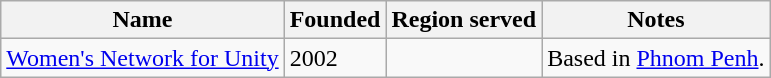<table class="wikitable sortable">
<tr>
<th>Name</th>
<th>Founded</th>
<th>Region served</th>
<th>Notes</th>
</tr>
<tr>
<td><a href='#'>Women's Network for Unity</a></td>
<td>2002</td>
<td></td>
<td>Based in <a href='#'>Phnom Penh</a>.</td>
</tr>
</table>
